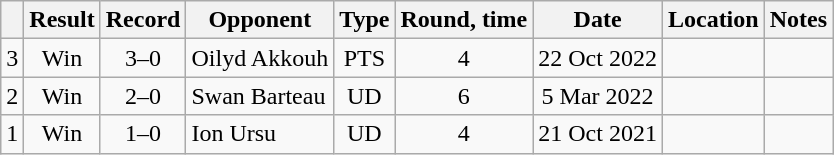<table class="wikitable" style="text-align:center">
<tr>
<th></th>
<th>Result</th>
<th>Record</th>
<th>Opponent</th>
<th>Type</th>
<th>Round, time</th>
<th>Date</th>
<th>Location</th>
<th>Notes</th>
</tr>
<tr>
<td>3</td>
<td>Win</td>
<td>3–0</td>
<td style="text-align:left;"> Oilyd Akkouh</td>
<td>PTS</td>
<td>4</td>
<td>22 Oct 2022</td>
<td style="text-align:left;"> </td>
<td style="text-align:left;"></td>
</tr>
<tr>
<td>2</td>
<td>Win</td>
<td>2–0</td>
<td style="text-align:left;"> Swan Barteau</td>
<td>UD</td>
<td>6</td>
<td>5 Mar 2022</td>
<td style="text-align:left;"> </td>
<td style="text-align:left;"></td>
</tr>
<tr>
<td>1</td>
<td>Win</td>
<td>1–0</td>
<td style="text-align:left;"> Ion Ursu</td>
<td>UD</td>
<td>4</td>
<td>21 Oct 2021</td>
<td style="text-align:left;"> </td>
<td style="text-align:left;"></td>
</tr>
</table>
